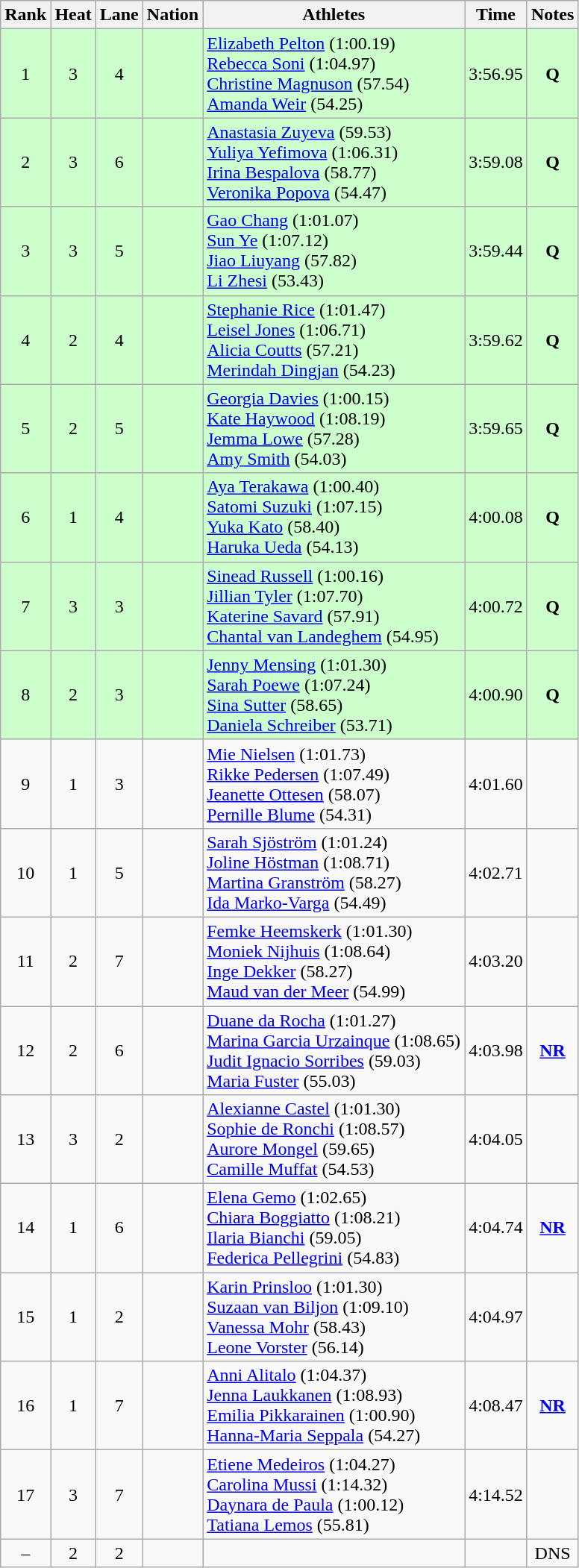<table class="wikitable sortable" style="text-align:center">
<tr>
<th>Rank</th>
<th>Heat</th>
<th>Lane</th>
<th>Nation</th>
<th>Athletes</th>
<th>Time</th>
<th>Notes</th>
</tr>
<tr bgcolor=ccffcc>
<td>1</td>
<td>3</td>
<td>4</td>
<td align=left></td>
<td align=left><a href='#'>Elizabeth Pelton</a> (1:00.19)<br><a href='#'>Rebecca Soni</a> (1:04.97)<br><a href='#'>Christine Magnuson</a> (57.54)<br><a href='#'>Amanda Weir</a> (54.25)</td>
<td>3:56.95</td>
<td><strong>Q</strong></td>
</tr>
<tr bgcolor=ccffcc>
<td>2</td>
<td>3</td>
<td>6</td>
<td align=left></td>
<td align=left><a href='#'>Anastasia Zuyeva</a> (59.53)<br><a href='#'>Yuliya Yefimova</a> (1:06.31)<br><a href='#'>Irina Bespalova</a> (58.77)<br><a href='#'>Veronika Popova</a> (54.47)</td>
<td>3:59.08</td>
<td><strong>Q</strong></td>
</tr>
<tr bgcolor=ccffcc>
<td>3</td>
<td>3</td>
<td>5</td>
<td align=left></td>
<td align=left><a href='#'>Gao Chang</a> (1:01.07)<br><a href='#'>Sun Ye</a> (1:07.12)<br><a href='#'>Jiao Liuyang</a> (57.82)<br><a href='#'>Li Zhesi</a> (53.43)</td>
<td>3:59.44</td>
<td><strong>Q</strong></td>
</tr>
<tr bgcolor=ccffcc>
<td>4</td>
<td>2</td>
<td>4</td>
<td align=left></td>
<td align=left><a href='#'>Stephanie Rice</a> (1:01.47)<br><a href='#'>Leisel Jones</a> (1:06.71)<br><a href='#'>Alicia Coutts</a> (57.21)<br><a href='#'>Merindah Dingjan</a> (54.23)</td>
<td>3:59.62</td>
<td><strong>Q</strong></td>
</tr>
<tr bgcolor=ccffcc>
<td>5</td>
<td>2</td>
<td>5</td>
<td align=left></td>
<td align=left><a href='#'>Georgia Davies</a> (1:00.15)<br><a href='#'>Kate Haywood</a> (1:08.19)<br><a href='#'>Jemma Lowe</a> (57.28)<br><a href='#'>Amy Smith</a> (54.03)</td>
<td>3:59.65</td>
<td><strong>Q</strong></td>
</tr>
<tr bgcolor=ccffcc>
<td>6</td>
<td>1</td>
<td>4</td>
<td align=left></td>
<td align=left><a href='#'>Aya Terakawa</a> (1:00.40)<br><a href='#'>Satomi Suzuki</a> (1:07.15)<br><a href='#'>Yuka Kato</a> (58.40)<br><a href='#'>Haruka Ueda</a> (54.13)</td>
<td>4:00.08</td>
<td><strong>Q</strong></td>
</tr>
<tr bgcolor=ccffcc>
<td>7</td>
<td>3</td>
<td>3</td>
<td align=left></td>
<td align=left><a href='#'>Sinead Russell</a> (1:00.16)<br><a href='#'>Jillian Tyler</a> (1:07.70)<br><a href='#'>Katerine Savard</a> (57.91)<br><a href='#'>Chantal van Landeghem</a> (54.95)</td>
<td>4:00.72</td>
<td><strong>Q</strong></td>
</tr>
<tr bgcolor=ccffcc>
<td>8</td>
<td>2</td>
<td>3</td>
<td align=left></td>
<td align=left><a href='#'>Jenny Mensing</a> (1:01.30)<br><a href='#'>Sarah Poewe</a> (1:07.24)<br><a href='#'>Sina Sutter</a> (58.65)<br><a href='#'>Daniela Schreiber</a> (53.71)</td>
<td>4:00.90</td>
<td><strong>Q</strong></td>
</tr>
<tr>
<td>9</td>
<td>1</td>
<td>3</td>
<td align=left></td>
<td align=left><a href='#'>Mie Nielsen</a> (1:01.73)<br><a href='#'>Rikke Pedersen</a> (1:07.49)<br><a href='#'>Jeanette Ottesen</a> (58.07)<br><a href='#'>Pernille Blume</a> (54.31)</td>
<td>4:01.60</td>
<td></td>
</tr>
<tr>
<td>10</td>
<td>1</td>
<td>5</td>
<td align=left></td>
<td align=left><a href='#'>Sarah Sjöström</a> (1:01.24)<br><a href='#'>Joline Höstman</a> (1:08.71)<br><a href='#'>Martina Granström</a> (58.27)<br><a href='#'>Ida Marko-Varga</a> (54.49)</td>
<td>4:02.71</td>
<td></td>
</tr>
<tr>
<td>11</td>
<td>2</td>
<td>7</td>
<td align=left></td>
<td align=left><a href='#'>Femke Heemskerk</a> (1:01.30)<br><a href='#'>Moniek Nijhuis</a> (1:08.64)<br><a href='#'>Inge Dekker</a> (58.27)<br><a href='#'>Maud van der Meer</a> (54.99)</td>
<td>4:03.20</td>
<td></td>
</tr>
<tr>
<td>12</td>
<td>2</td>
<td>6</td>
<td align=left></td>
<td align=left><a href='#'>Duane da Rocha</a> (1:01.27)<br><a href='#'>Marina Garcia Urzainque</a> (1:08.65)<br><a href='#'>Judit Ignacio Sorribes</a> (59.03)<br><a href='#'>Maria Fuster</a> (55.03)</td>
<td>4:03.98</td>
<td><strong><a href='#'>NR</a></strong></td>
</tr>
<tr>
<td>13</td>
<td>3</td>
<td>2</td>
<td align=left></td>
<td align=left><a href='#'>Alexianne Castel</a> (1:01.30)<br><a href='#'>Sophie de Ronchi</a> (1:08.57)<br><a href='#'>Aurore Mongel</a> (59.65)<br><a href='#'>Camille Muffat</a> (54.53)</td>
<td>4:04.05</td>
<td></td>
</tr>
<tr>
<td>14</td>
<td>1</td>
<td>6</td>
<td align=left></td>
<td align=left><a href='#'>Elena Gemo</a> (1:02.65)<br><a href='#'>Chiara Boggiatto</a> (1:08.21)<br><a href='#'>Ilaria Bianchi</a> (59.05)<br><a href='#'>Federica Pellegrini</a> (54.83)</td>
<td>4:04.74</td>
<td><strong><a href='#'>NR</a></strong></td>
</tr>
<tr>
<td>15</td>
<td>1</td>
<td>2</td>
<td align=left></td>
<td align=left><a href='#'>Karin Prinsloo</a> (1:01.30)<br><a href='#'>Suzaan van Biljon</a> (1:09.10)<br><a href='#'>Vanessa Mohr</a> (58.43)<br><a href='#'>Leone Vorster</a> (56.14)</td>
<td>4:04.97</td>
<td></td>
</tr>
<tr>
<td>16</td>
<td>1</td>
<td>7</td>
<td align=left></td>
<td align=left><a href='#'>Anni Alitalo</a> (1:04.37)<br><a href='#'>Jenna Laukkanen</a> (1:08.93)<br><a href='#'>Emilia Pikkarainen</a> (1:00.90)<br><a href='#'>Hanna-Maria Seppala</a> (54.27)</td>
<td>4:08.47</td>
<td><strong><a href='#'>NR</a></strong></td>
</tr>
<tr>
<td>17</td>
<td>3</td>
<td>7</td>
<td align=left></td>
<td align=left><a href='#'>Etiene Medeiros</a> (1:04.27)<br><a href='#'>Carolina Mussi</a> (1:14.32)<br><a href='#'>Daynara de Paula</a> (1:00.12)<br><a href='#'>Tatiana Lemos</a> (55.81)</td>
<td>4:14.52</td>
<td></td>
</tr>
<tr>
<td>–</td>
<td>2</td>
<td>2</td>
<td align=left></td>
<td></td>
<td></td>
<td>DNS</td>
</tr>
</table>
